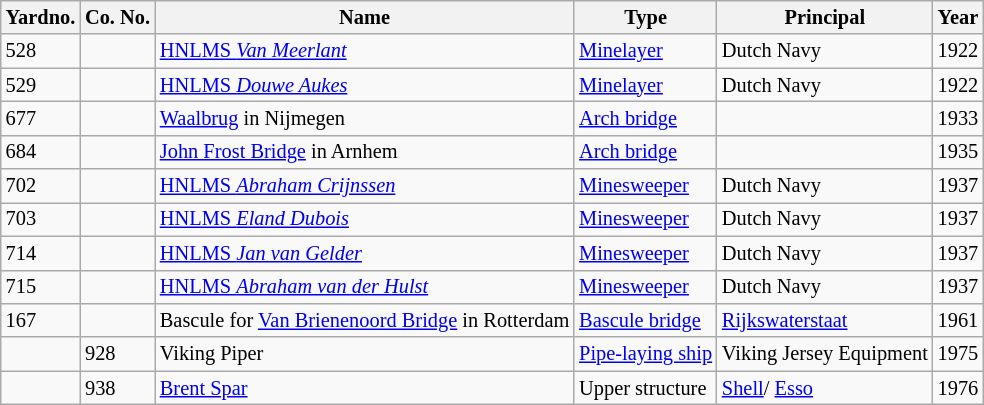<table class="wikitable sortable" style="margin-right: 1em; margin-bottom: 1em; font-size: 85%;">
<tr>
<th>Yardno.</th>
<th>Co. No.</th>
<th>Name</th>
<th>Type</th>
<th>Principal</th>
<th>Year</th>
</tr>
<tr>
<td>528</td>
<td></td>
<td><a href='#'>HNLMS <em>Van Meerlant</em></a></td>
<td><a href='#'>Minelayer</a></td>
<td>Dutch Navy</td>
<td>1922</td>
</tr>
<tr>
<td>529</td>
<td></td>
<td><a href='#'>HNLMS <em>Douwe Aukes</em></a></td>
<td><a href='#'>Minelayer</a></td>
<td>Dutch Navy</td>
<td>1922</td>
</tr>
<tr>
<td>677</td>
<td></td>
<td><a href='#'>Waalbrug</a> in Nijmegen</td>
<td><a href='#'>Arch bridge</a></td>
<td></td>
<td>1933</td>
</tr>
<tr>
<td>684</td>
<td></td>
<td><a href='#'>John Frost Bridge</a> in Arnhem</td>
<td><a href='#'>Arch bridge</a></td>
<td></td>
<td>1935</td>
</tr>
<tr>
<td>702</td>
<td></td>
<td><a href='#'>HNLMS <em>Abraham Crijnssen</em></a></td>
<td><a href='#'>Minesweeper</a></td>
<td>Dutch Navy</td>
<td>1937</td>
</tr>
<tr>
<td>703</td>
<td></td>
<td><a href='#'>HNLMS <em>Eland Dubois</em></a></td>
<td><a href='#'>Minesweeper</a></td>
<td>Dutch Navy</td>
<td>1937</td>
</tr>
<tr>
<td>714</td>
<td></td>
<td><a href='#'>HNLMS <em>Jan van Gelder</em></a></td>
<td><a href='#'>Minesweeper</a></td>
<td>Dutch Navy</td>
<td>1937</td>
</tr>
<tr>
<td>715</td>
<td></td>
<td><a href='#'>HNLMS <em>Abraham van der Hulst</em></a></td>
<td><a href='#'>Minesweeper</a></td>
<td>Dutch Navy</td>
<td>1937</td>
</tr>
<tr>
<td>167</td>
<td></td>
<td>Bascule for <a href='#'>Van Brienenoord Bridge</a> in Rotterdam</td>
<td><a href='#'>Bascule bridge</a></td>
<td><a href='#'>Rijkswaterstaat</a></td>
<td>1961</td>
</tr>
<tr>
<td></td>
<td>928</td>
<td>Viking Piper</td>
<td><a href='#'>Pipe-laying ship</a></td>
<td>Viking Jersey Equipment</td>
<td>1975</td>
</tr>
<tr>
<td></td>
<td>938</td>
<td><a href='#'>Brent Spar</a></td>
<td>Upper structure</td>
<td><a href='#'>Shell</a>/ <a href='#'>Esso</a></td>
<td>1976</td>
</tr>
</table>
